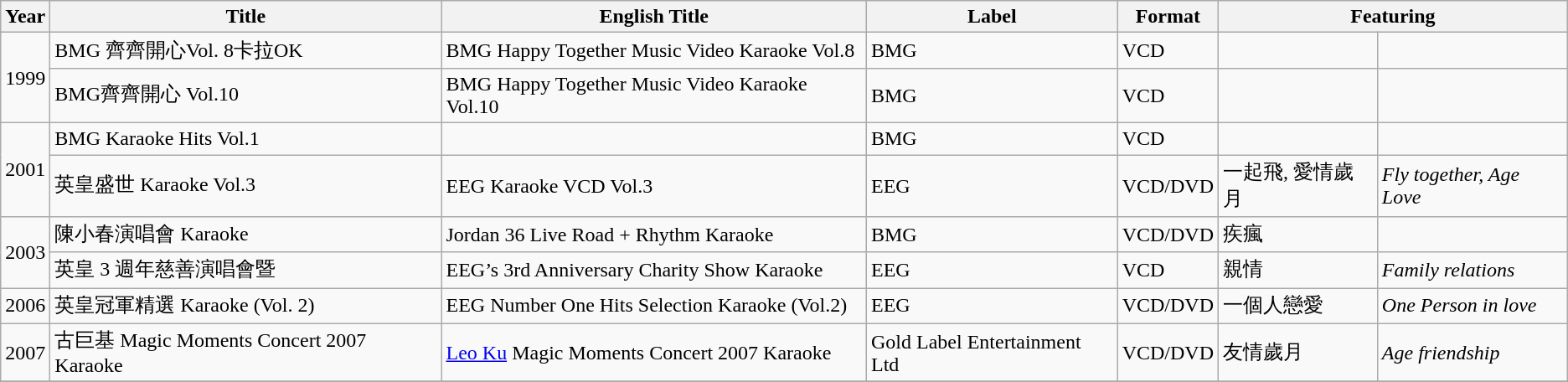<table class="wikitable">
<tr>
<th>Year</th>
<th>Title</th>
<th>English Title</th>
<th>Label</th>
<th>Format</th>
<th colspan="2">Featuring</th>
</tr>
<tr>
<td rowspan="2">1999</td>
<td>BMG 齊齊開心Vol. 8卡拉OK</td>
<td>BMG Happy Together Music Video Karaoke Vol.8</td>
<td>BMG</td>
<td>VCD</td>
<td></td>
<td></td>
</tr>
<tr>
<td>BMG齊齊開心 Vol.10</td>
<td>BMG Happy Together Music Video Karaoke Vol.10</td>
<td>BMG</td>
<td>VCD</td>
<td></td>
<td></td>
</tr>
<tr>
<td rowspan="2">2001</td>
<td>BMG Karaoke Hits Vol.1</td>
<td></td>
<td>BMG</td>
<td>VCD</td>
<td></td>
<td></td>
</tr>
<tr>
<td>英皇盛世 Karaoke Vol.3</td>
<td>EEG Karaoke VCD Vol.3</td>
<td>EEG</td>
<td>VCD/DVD</td>
<td>一起飛, 愛情歲月</td>
<td><em>Fly together, Age Love</em></td>
</tr>
<tr>
<td rowspan="2">2003</td>
<td>陳小春演唱會 Karaoke</td>
<td>Jordan 36 Live Road + Rhythm Karaoke</td>
<td>BMG</td>
<td>VCD/DVD</td>
<td>疾瘋</td>
<td></td>
</tr>
<tr>
<td>英皇 3 週年慈善演唱會暨</td>
<td>EEG’s 3rd Anniversary Charity Show Karaoke</td>
<td>EEG</td>
<td>VCD</td>
<td>親情</td>
<td><em>Family relations</em></td>
</tr>
<tr>
<td>2006</td>
<td>英皇冠軍精選 Karaoke (Vol. 2)</td>
<td>EEG Number One Hits Selection Karaoke (Vol.2)</td>
<td>EEG</td>
<td>VCD/DVD</td>
<td>一個人戀愛</td>
<td><em>One Person in love</em></td>
</tr>
<tr>
<td>2007</td>
<td>古巨基 Magic Moments Concert 2007 Karaoke</td>
<td><a href='#'>Leo Ku</a> Magic Moments Concert 2007 Karaoke</td>
<td>Gold Label Entertainment Ltd</td>
<td>VCD/DVD</td>
<td>友情歲月</td>
<td><em>Age friendship</em></td>
</tr>
<tr>
</tr>
</table>
